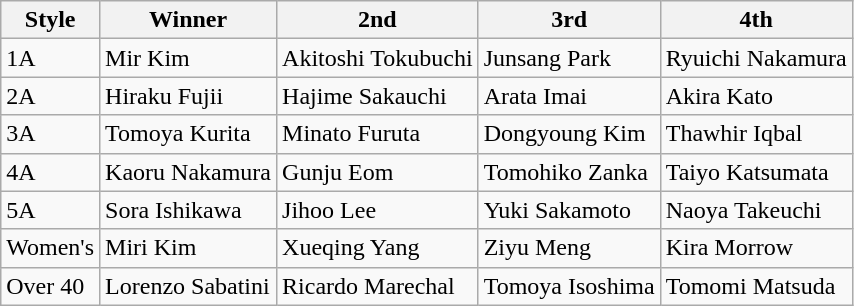<table class="wikitable">
<tr>
<th>Style</th>
<th>Winner</th>
<th>2nd</th>
<th>3rd</th>
<th>4th</th>
</tr>
<tr>
<td>1A</td>
<td>Mir Kim</td>
<td>Akitoshi Tokubuchi</td>
<td>Junsang Park</td>
<td>Ryuichi Nakamura</td>
</tr>
<tr>
<td>2A</td>
<td>Hiraku Fujii</td>
<td>Hajime Sakauchi</td>
<td>Arata Imai</td>
<td>Akira Kato</td>
</tr>
<tr>
<td>3A</td>
<td>Tomoya Kurita</td>
<td>Minato Furuta</td>
<td>Dongyoung Kim</td>
<td>Thawhir Iqbal</td>
</tr>
<tr>
<td>4A</td>
<td>Kaoru Nakamura</td>
<td>Gunju Eom</td>
<td>Tomohiko Zanka</td>
<td>Taiyo Katsumata</td>
</tr>
<tr>
<td>5A</td>
<td>Sora Ishikawa</td>
<td>Jihoo Lee</td>
<td>Yuki Sakamoto</td>
<td>Naoya Takeuchi</td>
</tr>
<tr>
<td>Women's</td>
<td>Miri Kim</td>
<td>Xueqing Yang</td>
<td>Ziyu Meng</td>
<td>Kira Morrow</td>
</tr>
<tr>
<td>Over 40</td>
<td>Lorenzo Sabatini</td>
<td>Ricardo Marechal</td>
<td>Tomoya Isoshima</td>
<td>Tomomi Matsuda</td>
</tr>
</table>
